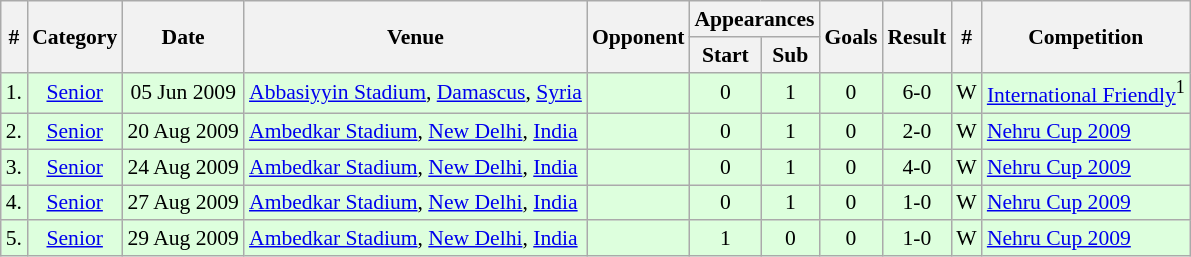<table class="wikitable" style="font-size:90%; text-align: center;">
<tr>
<th rowspan="2">#</th>
<th rowspan="2">Category</th>
<th rowspan="2">Date</th>
<th rowspan="2">Venue</th>
<th rowspan="2">Opponent</th>
<th colspan="2">Appearances</th>
<th rowspan="2">Goals</th>
<th rowspan="2">Result</th>
<th rowspan="2">#</th>
<th rowspan="2">Competition</th>
</tr>
<tr>
<th>Start</th>
<th>Sub</th>
</tr>
<tr bgcolor=#DDFFDD>
<td align="left">1.</td>
<td><a href='#'>Senior</a></td>
<td>05 Jun 2009</td>
<td align="left"><a href='#'>Abbasiyyin Stadium</a>, <a href='#'>Damascus</a>, <a href='#'>Syria</a></td>
<td align="left"></td>
<td>0</td>
<td>1</td>
<td>0</td>
<td>6-0</td>
<td>W</td>
<td align="left"><a href='#'>International Friendly</a><sup>1</sup></td>
</tr>
<tr bgcolor=#DDFFDD>
<td align="left">2.</td>
<td><a href='#'>Senior</a></td>
<td>20 Aug 2009</td>
<td align="left"><a href='#'>Ambedkar Stadium</a>, <a href='#'>New Delhi</a>, <a href='#'>India</a></td>
<td align="left"></td>
<td>0</td>
<td>1</td>
<td>0</td>
<td>2-0</td>
<td>W</td>
<td align="left"><a href='#'>Nehru Cup 2009</a></td>
</tr>
<tr bgcolor=#DDFFDD>
<td align="left">3.</td>
<td><a href='#'>Senior</a></td>
<td>24 Aug 2009</td>
<td align="left"><a href='#'>Ambedkar Stadium</a>, <a href='#'>New Delhi</a>, <a href='#'>India</a></td>
<td align="left"></td>
<td>0</td>
<td>1</td>
<td>0</td>
<td>4-0</td>
<td>W</td>
<td align="left"><a href='#'>Nehru Cup 2009</a></td>
</tr>
<tr bgcolor=#DDFFDD>
<td align="left">4.</td>
<td><a href='#'>Senior</a></td>
<td>27 Aug 2009</td>
<td align="left"><a href='#'>Ambedkar Stadium</a>, <a href='#'>New Delhi</a>, <a href='#'>India</a></td>
<td align="left"></td>
<td>0</td>
<td>1</td>
<td>0</td>
<td>1-0</td>
<td>W</td>
<td align="left"><a href='#'>Nehru Cup 2009</a></td>
</tr>
<tr bgcolor=#DDFFDD>
<td align="left">5.</td>
<td><a href='#'>Senior</a></td>
<td>29 Aug 2009</td>
<td align="left"><a href='#'>Ambedkar Stadium</a>, <a href='#'>New Delhi</a>, <a href='#'>India</a></td>
<td align="left"></td>
<td>1</td>
<td>0</td>
<td>0</td>
<td>1-0</td>
<td>W</td>
<td align="left"><a href='#'>Nehru Cup 2009</a></td>
</tr>
</table>
